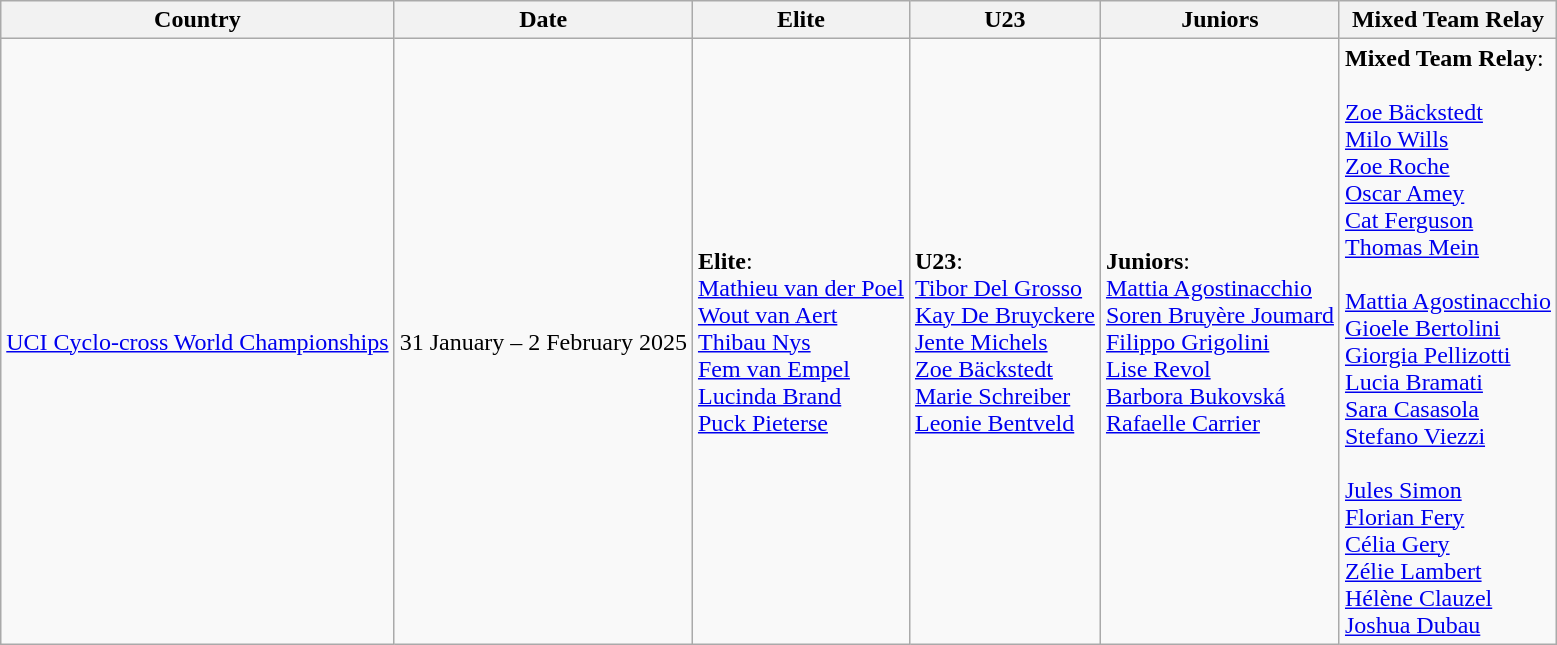<table class="wikitable">
<tr>
<th>Country</th>
<th>Date</th>
<th>Elite</th>
<th>U23</th>
<th>Juniors</th>
<th>Mixed Team Relay</th>
</tr>
<tr>
<td><a href='#'>UCI Cyclo-cross World Championships</a></td>
<td align=right>31 January – 2 February 2025</td>
<td><strong>Elite</strong>: <br> <a href='#'>Mathieu van der Poel</a><br> <a href='#'>Wout van Aert</a><br> <a href='#'>Thibau Nys</a><br> <a href='#'>Fem van Empel</a><br> <a href='#'>Lucinda Brand</a><br> <a href='#'>Puck Pieterse</a></td>
<td><strong>U23</strong>:<br> <a href='#'>Tibor Del Grosso</a><br> <a href='#'>Kay De Bruyckere</a><br> <a href='#'>Jente Michels</a><br> <a href='#'>Zoe Bäckstedt</a><br> <a href='#'>Marie Schreiber</a><br> <a href='#'>Leonie Bentveld</a></td>
<td><strong>Juniors</strong>:<br> <a href='#'>Mattia Agostinacchio</a><br> <a href='#'>Soren Bruyère Joumard</a><br> <a href='#'>Filippo Grigolini</a><br> <a href='#'>Lise Revol</a><br> <a href='#'>Barbora Bukovská</a><br> <a href='#'>Rafaelle Carrier</a></td>
<td><strong>Mixed Team Relay</strong>:<br><br><a href='#'>Zoe Bäckstedt</a><br><a href='#'>Milo Wills</a><br><a href='#'>Zoe Roche</a><br><a href='#'>Oscar Amey</a><br><a href='#'>Cat Ferguson</a><br> <a href='#'>Thomas Mein</a><br><br><a href='#'>Mattia Agostinacchio</a><br><a href='#'>Gioele Bertolini</a><br><a href='#'>Giorgia Pellizotti</a><br><a href='#'>Lucia Bramati</a><br><a href='#'>Sara Casasola</a><br><a href='#'>Stefano Viezzi</a><br> <br><a href='#'>Jules Simon</a><br><a href='#'>Florian Fery</a><br><a href='#'>Célia Gery</a><br><a href='#'>Zélie Lambert</a><br><a href='#'>Hélène Clauzel</a><br><a href='#'>Joshua Dubau</a></td>
</tr>
</table>
